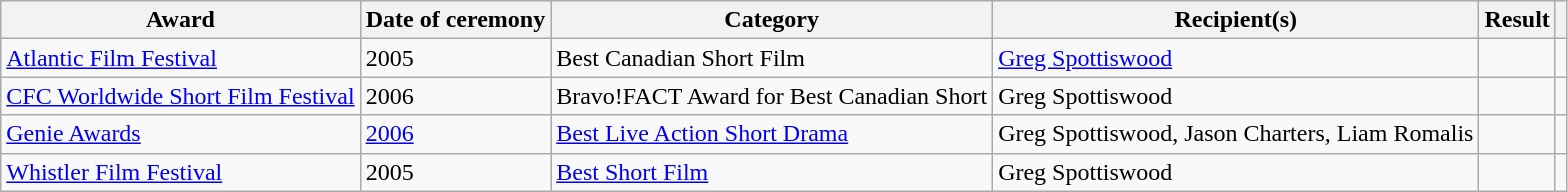<table class="wikitable plainrowheaders sortable">
<tr>
<th scope="col">Award</th>
<th scope="col">Date of ceremony</th>
<th scope="col">Category</th>
<th scope="col">Recipient(s)</th>
<th scope="col">Result</th>
<th scope="col" class="unsortable"></th>
</tr>
<tr>
<td><a href='#'>Atlantic Film Festival</a></td>
<td>2005</td>
<td>Best Canadian Short Film</td>
<td><a href='#'>Greg Spottiswood</a></td>
<td></td>
<td></td>
</tr>
<tr>
<td><a href='#'>CFC Worldwide Short Film Festival</a></td>
<td>2006</td>
<td>Bravo!FACT Award for Best Canadian Short</td>
<td>Greg Spottiswood</td>
<td></td>
<td></td>
</tr>
<tr>
<td><a href='#'>Genie Awards</a></td>
<td><a href='#'>2006</a></td>
<td><a href='#'>Best Live Action Short Drama</a></td>
<td>Greg Spottiswood, Jason Charters, Liam Romalis</td>
<td></td>
<td></td>
</tr>
<tr>
<td><a href='#'>Whistler Film Festival</a></td>
<td>2005</td>
<td><a href='#'>Best Short Film</a></td>
<td>Greg Spottiswood</td>
<td></td>
<td></td>
</tr>
</table>
